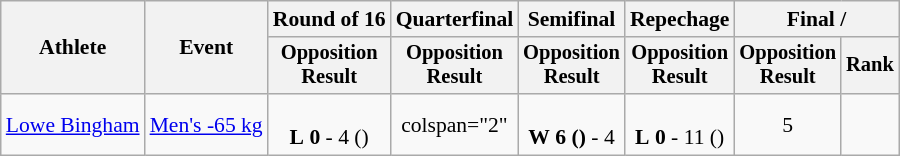<table class="wikitable" style="font-size:90%;">
<tr>
<th rowspan=2>Athlete</th>
<th rowspan=2>Event</th>
<th>Round of 16</th>
<th>Quarterfinal</th>
<th>Semifinal</th>
<th>Repechage</th>
<th colspan=2>Final / </th>
</tr>
<tr style="font-size: 95%">
<th>Opposition<br>Result</th>
<th>Opposition<br>Result</th>
<th>Opposition<br>Result</th>
<th>Opposition<br>Result</th>
<th>Opposition<br>Result</th>
<th>Rank</th>
</tr>
<tr align=center>
<td align=left><a href='#'>Lowe Bingham</a></td>
<td align=left><a href='#'>Men's -65 kg</a></td>
<td><br><strong>L</strong> <strong>0</strong> - 4 ()</td>
<td>colspan="2" </td>
<td><br><strong>W</strong> <strong>6 ()</strong> - 4</td>
<td><br><strong>L</strong> <strong>0</strong> - 11 ()</td>
<td>5</td>
</tr>
</table>
